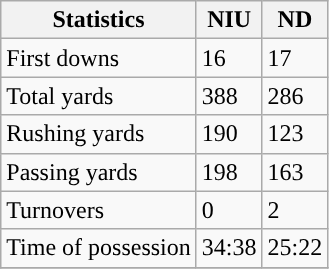<table class="wikitable" style="float: left;">
<tr>
<th>Statistics</th>
<th>NIU</th>
<th>ND</th>
</tr>
<tr>
<td>First downs</td>
<td>16</td>
<td>17</td>
</tr>
<tr>
<td>Total yards</td>
<td>388</td>
<td>286</td>
</tr>
<tr>
<td>Rushing yards</td>
<td>190</td>
<td>123</td>
</tr>
<tr>
<td>Passing yards</td>
<td>198</td>
<td>163</td>
</tr>
<tr>
<td>Turnovers</td>
<td>0</td>
<td>2</td>
</tr>
<tr>
<td>Time of possession</td>
<td>34:38</td>
<td>25:22</td>
</tr>
<tr>
</tr>
</table>
